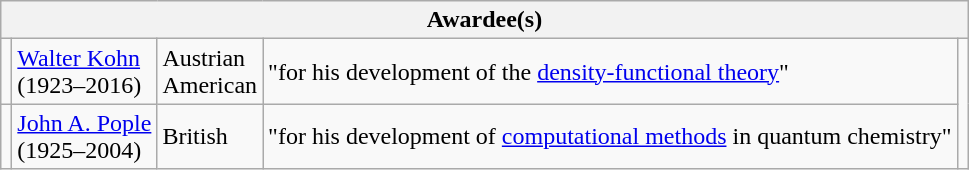<table class="wikitable">
<tr>
<th colspan="5">Awardee(s)</th>
</tr>
<tr>
<td></td>
<td><a href='#'>Walter Kohn</a><br>(1923–2016)</td>
<td> Austrian<br> American</td>
<td>"for his development of the <a href='#'>density-functional theory</a>"</td>
<td rowspan="2"></td>
</tr>
<tr>
<td></td>
<td><a href='#'>John A. Pople</a><br>(1925–2004)</td>
<td> British</td>
<td>"for his development of <a href='#'>computational methods</a> in quantum chemistry"</td>
</tr>
</table>
